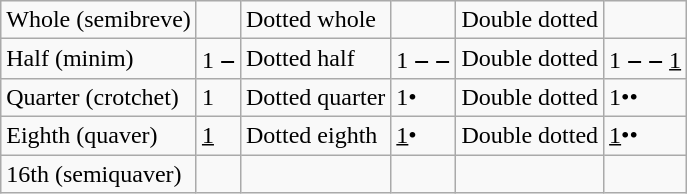<table class="wikitable">
<tr>
<td>Whole (semibreve)</td>
<td></td>
<td>Dotted whole</td>
<td></td>
<td>Double dotted</td>
<td></td>
</tr>
<tr>
<td>Half (minim)</td>
<td>1 ‒</td>
<td>Dotted half</td>
<td>1 ‒ ‒</td>
<td>Double dotted</td>
<td>1 ‒ ‒ <u>1</u></td>
</tr>
<tr>
<td>Quarter (crotchet)</td>
<td>1</td>
<td>Dotted quarter</td>
<td>1•</td>
<td>Double dotted</td>
<td>1••</td>
</tr>
<tr>
<td>Eighth (quaver)</td>
<td><u>1</u></td>
<td>Dotted eighth</td>
<td><u>1</u>•</td>
<td>Double dotted</td>
<td><u>1</u>••</td>
</tr>
<tr>
<td>16th (semiquaver)</td>
<td></td>
<td></td>
<td></td>
<td></td>
<td></td>
</tr>
</table>
